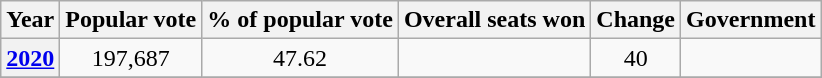<table class="wikitable" style="text-align:center">
<tr>
<th>Year</th>
<th>Popular vote</th>
<th>% of popular vote</th>
<th>Overall seats won</th>
<th>Change</th>
<th>Government</th>
</tr>
<tr>
<th><a href='#'>2020</a></th>
<td>197,687</td>
<td>47.62</td>
<td></td>
<td> 40</td>
<td></td>
</tr>
<tr>
</tr>
</table>
